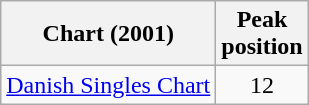<table class="wikitable">
<tr>
<th>Chart (2001)</th>
<th>Peak<br>position</th>
</tr>
<tr>
<td><a href='#'>Danish Singles Chart</a></td>
<td align="center">12</td>
</tr>
</table>
